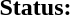<table class="toccolours" style="white-space:nowrap;">
<tr>
<td><strong>Status:</strong></td>
<td>      </td>
</tr>
<tr>
<td></td>
</tr>
<tr>
<td></td>
</tr>
<tr>
<td></td>
</tr>
</table>
